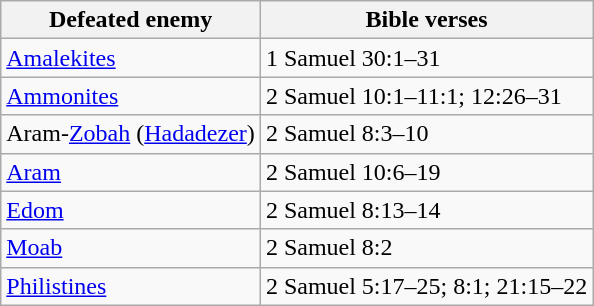<table class=wikitable>
<tr>
<th>Defeated enemy</th>
<th>Bible verses</th>
</tr>
<tr>
<td><a href='#'>Amalekites</a></td>
<td>1 Samuel 30:1–31</td>
</tr>
<tr>
<td><a href='#'>Ammonites</a></td>
<td>2 Samuel 10:1–11:1; 12:26–31</td>
</tr>
<tr>
<td>Aram-<a href='#'>Zobah</a> (<a href='#'>Hadadezer</a>)</td>
<td>2 Samuel 8:3–10</td>
</tr>
<tr>
<td><a href='#'>Aram</a></td>
<td>2 Samuel 10:6–19</td>
</tr>
<tr>
<td><a href='#'>Edom</a></td>
<td>2 Samuel 8:13–14</td>
</tr>
<tr>
<td><a href='#'>Moab</a></td>
<td>2 Samuel 8:2</td>
</tr>
<tr>
<td><a href='#'>Philistines</a></td>
<td>2 Samuel 5:17–25; 8:1; 21:15–22</td>
</tr>
</table>
